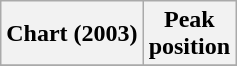<table class="wikitable plainrowheaders">
<tr>
<th scope="col">Chart (2003)</th>
<th scope="col">Peak<br>position</th>
</tr>
<tr>
</tr>
</table>
